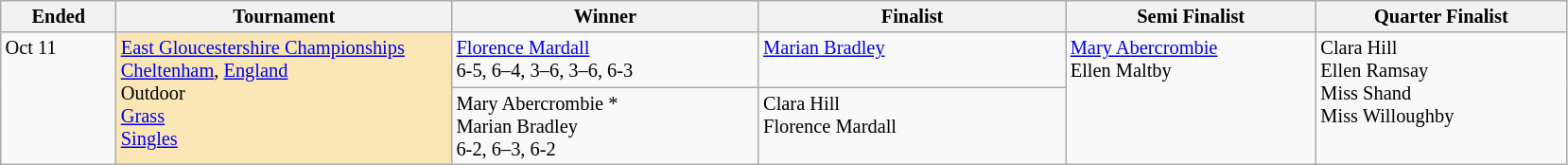<table class="wikitable" style="font-size:85%;">
<tr>
<th width="75">Ended</th>
<th width="230">Tournament</th>
<th width="210">Winner</th>
<th width="210">Finalist</th>
<th width="170">Semi Finalist</th>
<th width="170">Quarter Finalist</th>
</tr>
<tr valign=top>
<td rowspan=2>Oct 11</td>
<td style="background:#fae7b5" rowspan=2><a href='#'>East Gloucestershire Championships</a><br><a href='#'>Cheltenham</a>, <a href='#'>England</a><br>Outdoor<br><a href='#'>Grass</a><br><a href='#'>Singles</a></td>
<td> <a href='#'>Florence Mardall</a><br>6-5, 6–4, 3–6, 3–6, 6-3</td>
<td> <a href='#'>Marian Bradley</a></td>
<td rowspan=2> <a href='#'>Mary Abercrombie</a><br> Ellen Maltby</td>
<td rowspan=2> Clara Hill<br> Ellen Ramsay<br> Miss Shand <br> Miss Willoughby</td>
</tr>
<tr valign="top">
<td> Mary Abercrombie *<br> Marian Bradley<br>6-2, 6–3, 6-2</td>
<td> Clara Hill<br> Florence Mardall</td>
</tr>
</table>
